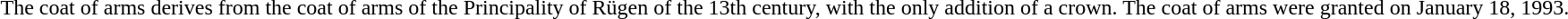<table>
<tr valign=top>
<td></td>
<td>The coat of arms derives from the coat of arms of the Principality of Rügen of the 13th century, with the only addition of a crown. The coat of arms were granted on January 18, 1993.</td>
</tr>
</table>
